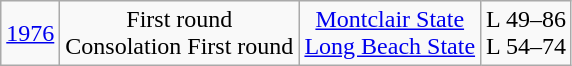<table class="wikitable">
<tr align="center">
<td><a href='#'>1976</a></td>
<td>First round<br>Consolation First round</td>
<td><a href='#'>Montclair State</a><br><a href='#'>Long Beach State</a></td>
<td>L 49–86<br>L 54–74</td>
</tr>
</table>
